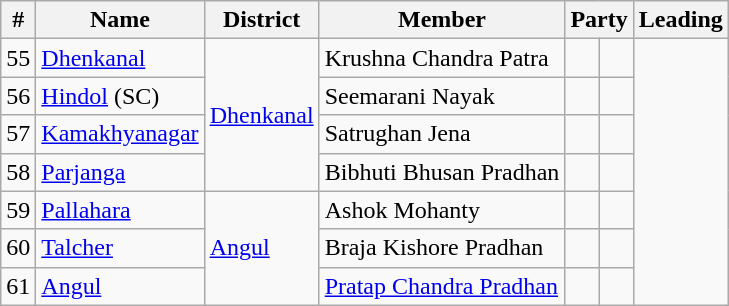<table class="wikitable sortable">
<tr>
<th>#</th>
<th>Name</th>
<th>District</th>
<th>Member</th>
<th colspan="2">Party</th>
<th colspan="2">Leading<br></th>
</tr>
<tr>
<td>55</td>
<td><a href='#'>Dhenkanal</a></td>
<td rowspan="4"><a href='#'>Dhenkanal</a></td>
<td>Krushna Chandra Patra</td>
<td></td>
<td></td>
</tr>
<tr>
<td>56</td>
<td><a href='#'>Hindol</a> (SC)</td>
<td>Seemarani Nayak</td>
<td></td>
<td></td>
</tr>
<tr>
<td>57</td>
<td><a href='#'>Kamakhyanagar</a></td>
<td>Satrughan Jena</td>
<td></td>
<td></td>
</tr>
<tr>
<td>58</td>
<td><a href='#'>Parjanga</a></td>
<td>Bibhuti Bhusan Pradhan</td>
<td></td>
<td></td>
</tr>
<tr>
<td>59</td>
<td><a href='#'>Pallahara</a></td>
<td rowspan="3"><a href='#'>Angul</a></td>
<td>Ashok Mohanty</td>
<td></td>
<td></td>
</tr>
<tr>
<td>60</td>
<td><a href='#'>Talcher</a></td>
<td>Braja Kishore Pradhan</td>
<td></td>
<td></td>
</tr>
<tr>
<td>61</td>
<td><a href='#'>Angul</a></td>
<td><a href='#'>Pratap Chandra Pradhan</a></td>
<td></td>
<td></td>
</tr>
</table>
